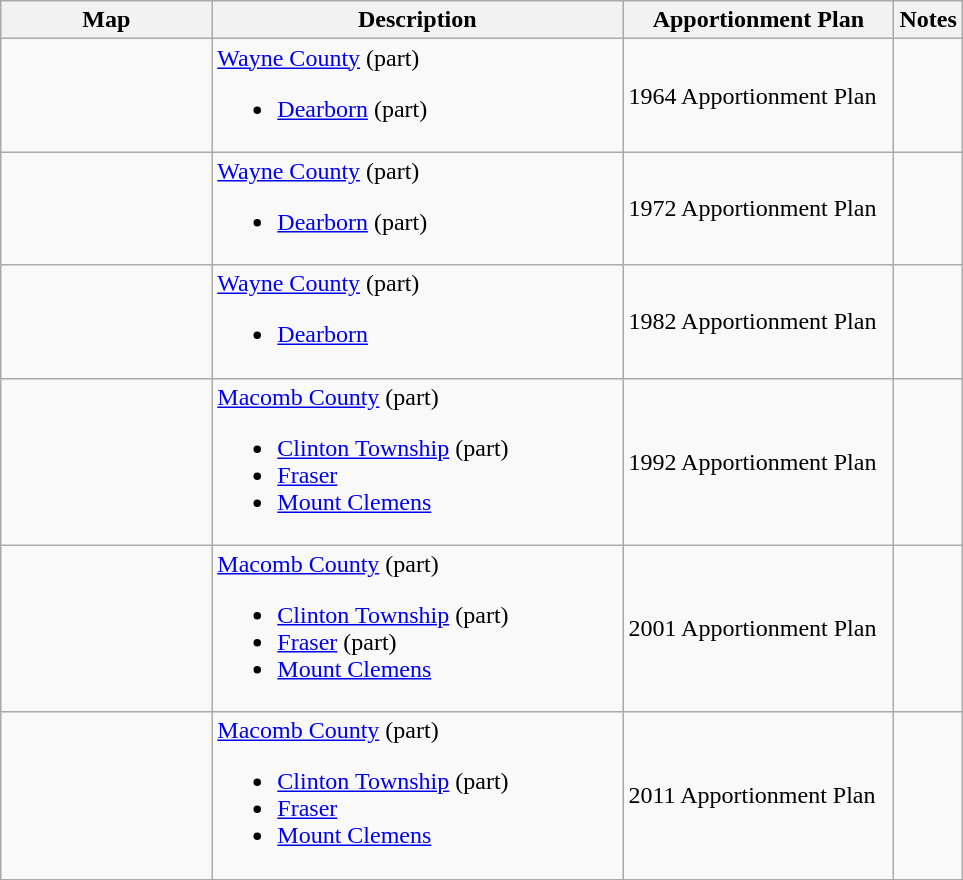<table class="wikitable sortable">
<tr>
<th style="width:100pt;">Map</th>
<th style="width:200pt;">Description</th>
<th style="width:130pt;">Apportionment Plan</th>
<th style="width:15pt;">Notes</th>
</tr>
<tr>
<td></td>
<td><a href='#'>Wayne County</a> (part)<br><ul><li><a href='#'>Dearborn</a> (part)</li></ul></td>
<td>1964 Apportionment Plan</td>
<td></td>
</tr>
<tr>
<td></td>
<td><a href='#'>Wayne County</a> (part)<br><ul><li><a href='#'>Dearborn</a> (part)</li></ul></td>
<td>1972 Apportionment Plan</td>
<td></td>
</tr>
<tr>
<td></td>
<td><a href='#'>Wayne County</a> (part)<br><ul><li><a href='#'>Dearborn</a></li></ul></td>
<td>1982 Apportionment Plan</td>
<td></td>
</tr>
<tr>
<td></td>
<td><a href='#'>Macomb County</a> (part)<br><ul><li><a href='#'>Clinton Township</a> (part)</li><li><a href='#'>Fraser</a></li><li><a href='#'>Mount Clemens</a></li></ul></td>
<td>1992 Apportionment Plan</td>
<td></td>
</tr>
<tr>
<td></td>
<td><a href='#'>Macomb County</a> (part)<br><ul><li><a href='#'>Clinton Township</a> (part)</li><li><a href='#'>Fraser</a> (part)</li><li><a href='#'>Mount Clemens</a></li></ul></td>
<td>2001 Apportionment Plan</td>
<td></td>
</tr>
<tr>
<td></td>
<td><a href='#'>Macomb County</a> (part)<br><ul><li><a href='#'>Clinton Township</a> (part)</li><li><a href='#'>Fraser</a></li><li><a href='#'>Mount Clemens</a></li></ul></td>
<td>2011 Apportionment Plan</td>
<td></td>
</tr>
<tr>
</tr>
</table>
